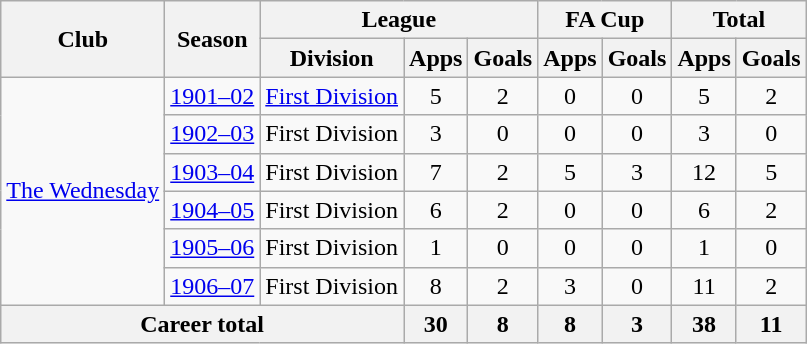<table class="wikitable" style="text-align: center;">
<tr>
<th rowspan="2">Club</th>
<th rowspan="2">Season</th>
<th colspan="3">League</th>
<th colspan="2">FA Cup</th>
<th colspan="2">Total</th>
</tr>
<tr>
<th>Division</th>
<th>Apps</th>
<th>Goals</th>
<th>Apps</th>
<th>Goals</th>
<th>Apps</th>
<th>Goals</th>
</tr>
<tr>
<td rowspan="6"><a href='#'>The Wednesday</a></td>
<td><a href='#'>1901–02</a></td>
<td><a href='#'>First Division</a></td>
<td>5</td>
<td>2</td>
<td>0</td>
<td>0</td>
<td>5</td>
<td>2</td>
</tr>
<tr>
<td><a href='#'>1902–03</a></td>
<td>First Division</td>
<td>3</td>
<td>0</td>
<td>0</td>
<td>0</td>
<td>3</td>
<td>0</td>
</tr>
<tr>
<td><a href='#'>1903–04</a></td>
<td>First Division</td>
<td>7</td>
<td>2</td>
<td>5</td>
<td>3</td>
<td>12</td>
<td>5</td>
</tr>
<tr>
<td><a href='#'>1904–05</a></td>
<td>First Division</td>
<td>6</td>
<td>2</td>
<td>0</td>
<td>0</td>
<td>6</td>
<td>2</td>
</tr>
<tr>
<td><a href='#'>1905–06</a></td>
<td>First Division</td>
<td>1</td>
<td>0</td>
<td>0</td>
<td>0</td>
<td>1</td>
<td>0</td>
</tr>
<tr>
<td><a href='#'>1906–07</a></td>
<td>First Division</td>
<td>8</td>
<td>2</td>
<td>3</td>
<td>0</td>
<td>11</td>
<td>2</td>
</tr>
<tr>
<th colspan="3">Career total</th>
<th>30</th>
<th>8</th>
<th>8</th>
<th>3</th>
<th>38</th>
<th>11</th>
</tr>
</table>
